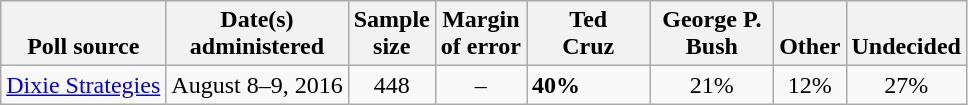<table class="wikitable">
<tr valign=bottom>
<th>Poll source</th>
<th>Date(s)<br>administered</th>
<th>Sample<br>size</th>
<th>Margin<br>of error</th>
<th style="width:75px;">Ted<br>Cruz</th>
<th style="width:75px;">George P.<br>Bush</th>
<th>Other</th>
<th>Undecided</th>
</tr>
<tr>
<td><a href='#'>Dixie Strategies</a></td>
<td align=center>August 8–9, 2016</td>
<td align=center>448</td>
<td align=center>–</td>
<td><strong>40%</strong></td>
<td align=center>21%</td>
<td align=center>12%</td>
<td align=center>27%</td>
</tr>
</table>
